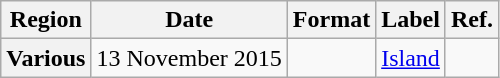<table class="wikitable plainrowheaders">
<tr>
<th scope="col">Region</th>
<th scope="col">Date</th>
<th scope="col">Format</th>
<th scope="col">Label</th>
<th scope="col">Ref.</th>
</tr>
<tr>
<th scope="row">Various</th>
<td>13 November 2015</td>
<td></td>
<td><a href='#'>Island</a></td>
<td></td>
</tr>
</table>
